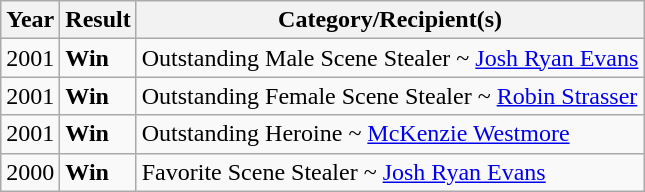<table class="wikitable">
<tr>
<th>Year</th>
<th>Result</th>
<th>Category/Recipient(s)</th>
</tr>
<tr>
<td>2001</td>
<td><strong>Win</strong></td>
<td>Outstanding Male Scene Stealer ~ <a href='#'>Josh Ryan Evans</a></td>
</tr>
<tr>
<td>2001</td>
<td><strong>Win</strong></td>
<td>Outstanding Female Scene Stealer ~ <a href='#'>Robin Strasser</a></td>
</tr>
<tr>
<td>2001</td>
<td><strong>Win</strong></td>
<td>Outstanding Heroine ~ <a href='#'>McKenzie Westmore</a></td>
</tr>
<tr>
<td>2000</td>
<td><strong>Win</strong></td>
<td>Favorite Scene Stealer ~ <a href='#'>Josh Ryan Evans</a></td>
</tr>
</table>
